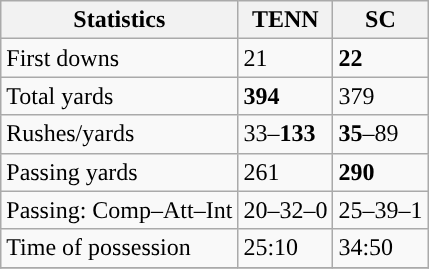<table class="wikitable" style="float: left;">
<tr>
<th>Statistics</th>
<th>TENN</th>
<th>SC</th>
</tr>
<tr>
<td>First downs</td>
<td>21</td>
<td><strong>22</strong></td>
</tr>
<tr>
<td>Total yards</td>
<td><strong>394</strong></td>
<td>379</td>
</tr>
<tr>
<td>Rushes/yards</td>
<td>33–<strong>133</strong></td>
<td><strong>35</strong>–89</td>
</tr>
<tr>
<td>Passing yards</td>
<td>261</td>
<td><strong>290</strong></td>
</tr>
<tr>
<td>Passing: Comp–Att–Int</td>
<td>20–32–0</td>
<td>25–39–1</td>
</tr>
<tr>
<td>Time of possession</td>
<td>25:10</td>
<td>34:50</td>
</tr>
<tr>
</tr>
</table>
